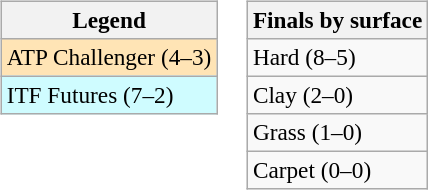<table>
<tr valign=top>
<td><br><table class=wikitable style=font-size:97%>
<tr>
<th>Legend</th>
</tr>
<tr bgcolor=moccasin>
<td>ATP Challenger (4–3)</td>
</tr>
<tr bgcolor=cffcff>
<td>ITF Futures (7–2)</td>
</tr>
</table>
</td>
<td><br><table class=wikitable style=font-size:97%>
<tr>
<th>Finals by surface</th>
</tr>
<tr>
<td>Hard (8–5)</td>
</tr>
<tr>
<td>Clay (2–0)</td>
</tr>
<tr>
<td>Grass (1–0)</td>
</tr>
<tr>
<td>Carpet (0–0)</td>
</tr>
</table>
</td>
</tr>
</table>
